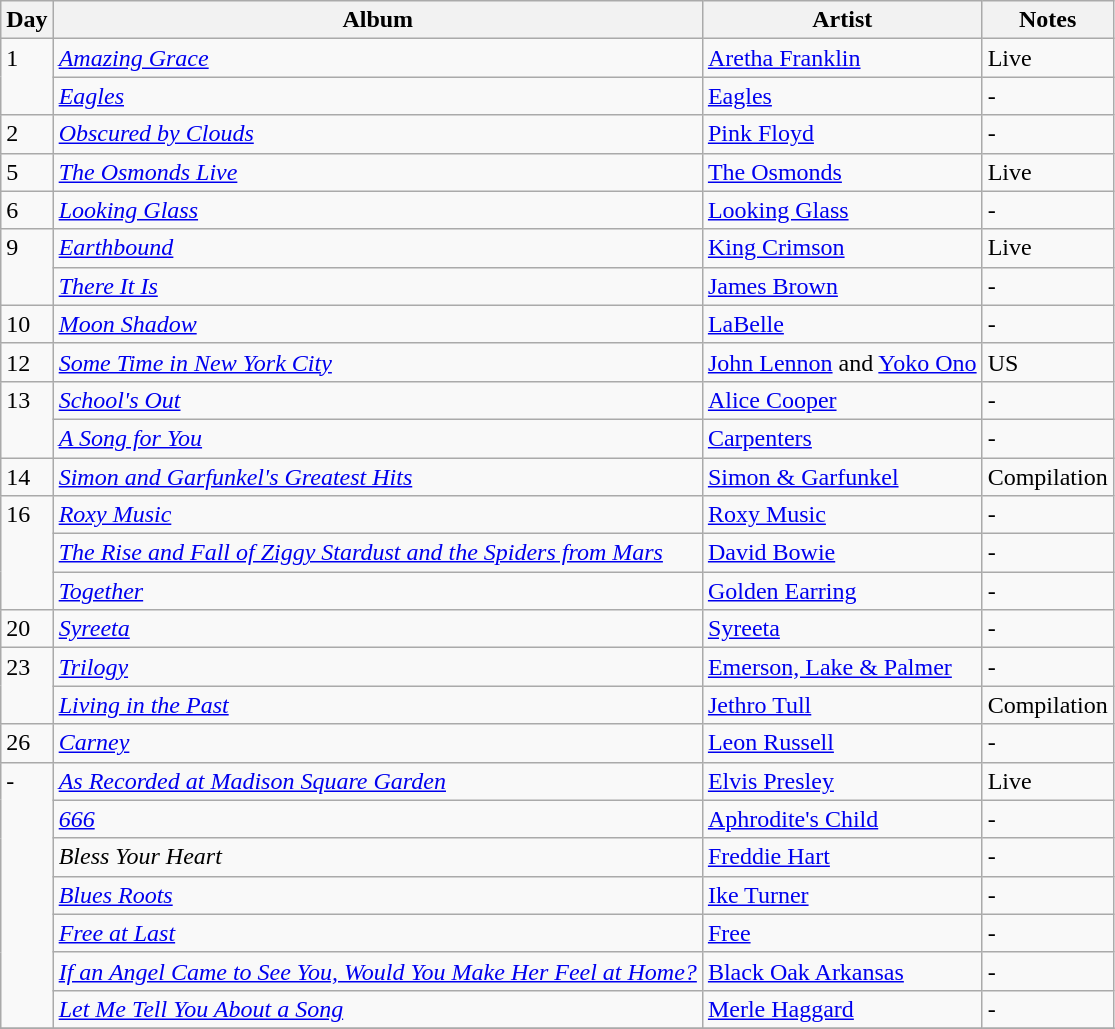<table class="wikitable">
<tr>
<th>Day</th>
<th>Album</th>
<th>Artist</th>
<th>Notes</th>
</tr>
<tr>
<td rowspan="2" valign="top">1</td>
<td><em><a href='#'>Amazing Grace</a></em></td>
<td><a href='#'>Aretha Franklin</a></td>
<td>Live</td>
</tr>
<tr>
<td><em><a href='#'>Eagles</a></em></td>
<td><a href='#'>Eagles</a></td>
<td>-</td>
</tr>
<tr>
<td rowspan="1" valign="top">2</td>
<td><em><a href='#'>Obscured by Clouds</a></em></td>
<td><a href='#'>Pink Floyd</a></td>
<td>-</td>
</tr>
<tr>
<td rowspan="1" valign="top">5</td>
<td><em><a href='#'>The Osmonds Live</a></em></td>
<td><a href='#'>The Osmonds</a></td>
<td>Live</td>
</tr>
<tr>
<td rowspan="1" valign="top">6</td>
<td><em><a href='#'>Looking Glass</a></em></td>
<td><a href='#'>Looking Glass</a></td>
<td>-</td>
</tr>
<tr>
<td rowspan="2" valign="top">9</td>
<td><em><a href='#'>Earthbound</a></em></td>
<td><a href='#'>King Crimson</a></td>
<td>Live</td>
</tr>
<tr>
<td><em><a href='#'>There It Is</a></em></td>
<td><a href='#'>James Brown</a></td>
<td>-</td>
</tr>
<tr>
<td rowspan="1" valign="top">10</td>
<td><em><a href='#'>Moon Shadow</a></em></td>
<td><a href='#'>LaBelle</a></td>
<td>-</td>
</tr>
<tr>
<td rowspan="1" valign="top">12</td>
<td><em><a href='#'>Some Time in New York City</a></em></td>
<td><a href='#'>John Lennon</a> and <a href='#'>Yoko Ono</a></td>
<td>US</td>
</tr>
<tr>
<td rowspan="2" valign="top">13</td>
<td><em><a href='#'>School's Out</a></em></td>
<td><a href='#'>Alice Cooper</a></td>
<td>-</td>
</tr>
<tr>
<td><em><a href='#'>A Song for You</a></em></td>
<td><a href='#'>Carpenters</a></td>
<td>-</td>
</tr>
<tr>
<td rowspan="1" valign="top">14</td>
<td><em><a href='#'>Simon and Garfunkel's Greatest Hits</a></em></td>
<td><a href='#'>Simon & Garfunkel</a></td>
<td>Compilation</td>
</tr>
<tr>
<td rowspan="3" valign="top">16</td>
<td><em><a href='#'>Roxy Music</a></em></td>
<td><a href='#'>Roxy Music</a></td>
<td>-</td>
</tr>
<tr>
<td><em><a href='#'>The Rise and Fall of Ziggy Stardust and the Spiders from Mars</a></em></td>
<td><a href='#'>David Bowie</a></td>
<td>-</td>
</tr>
<tr>
<td><em><a href='#'>Together</a></em></td>
<td><a href='#'>Golden Earring</a></td>
<td>-</td>
</tr>
<tr>
<td rowspan="1" valign="top">20</td>
<td><em><a href='#'>Syreeta</a></em></td>
<td><a href='#'>Syreeta</a></td>
<td>-</td>
</tr>
<tr>
<td rowspan="2" valign="top">23</td>
<td><em><a href='#'>Trilogy</a></em></td>
<td><a href='#'>Emerson, Lake & Palmer</a></td>
<td>-</td>
</tr>
<tr>
<td><em><a href='#'>Living in the Past</a></em></td>
<td><a href='#'>Jethro Tull</a></td>
<td>Compilation</td>
</tr>
<tr>
<td rowspan="1" valign="top">26</td>
<td><em><a href='#'>Carney</a></em></td>
<td><a href='#'>Leon Russell</a></td>
<td>-</td>
</tr>
<tr>
<td rowspan="7" valign="top">-</td>
<td><em><a href='#'>As Recorded at Madison Square Garden</a></em></td>
<td><a href='#'>Elvis Presley</a></td>
<td>Live</td>
</tr>
<tr>
<td><em><a href='#'>666</a></em></td>
<td><a href='#'>Aphrodite's Child</a></td>
<td>-</td>
</tr>
<tr>
<td><em>Bless Your Heart</em></td>
<td><a href='#'>Freddie Hart</a></td>
<td>-</td>
</tr>
<tr>
<td><em><a href='#'>Blues Roots</a></em></td>
<td><a href='#'>Ike Turner</a></td>
<td>-</td>
</tr>
<tr>
<td><em><a href='#'>Free at Last</a></em></td>
<td><a href='#'>Free</a></td>
<td>-</td>
</tr>
<tr>
<td><em><a href='#'>If an Angel Came to See You, Would You Make Her Feel at Home?</a></em></td>
<td><a href='#'>Black Oak Arkansas</a></td>
<td>-</td>
</tr>
<tr>
<td><em><a href='#'>Let Me Tell You About a Song</a></em></td>
<td><a href='#'>Merle Haggard</a></td>
<td>-</td>
</tr>
<tr>
</tr>
</table>
